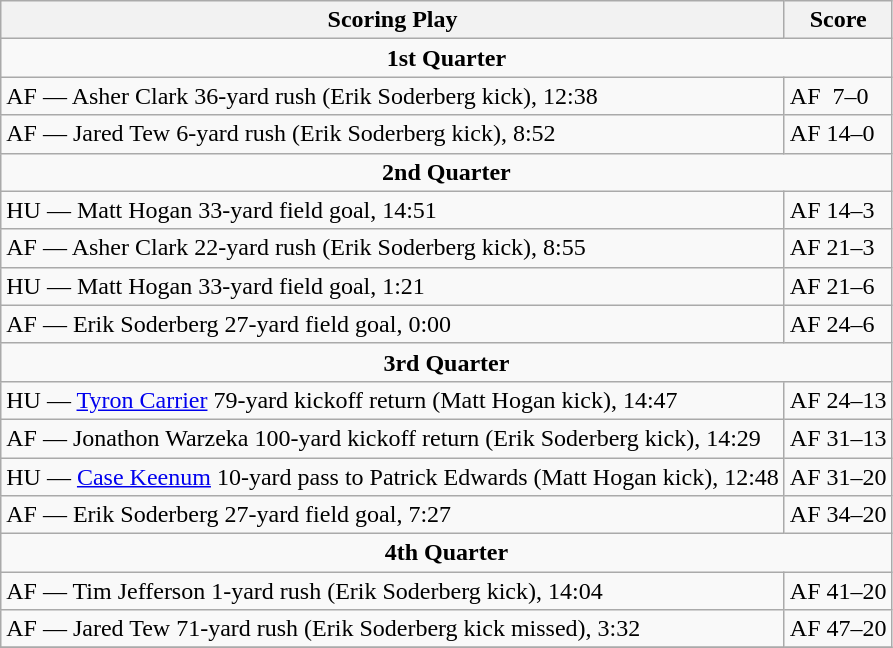<table class="wikitable">
<tr>
<th>Scoring Play</th>
<th>Score</th>
</tr>
<tr>
<td colspan="4" align="center"><strong>1st Quarter</strong></td>
</tr>
<tr>
<td>AF — Asher Clark 36-yard rush (Erik Soderberg kick), 12:38</td>
<td>AF  7–0</td>
</tr>
<tr>
<td>AF — Jared Tew 6-yard rush (Erik Soderberg kick), 8:52</td>
<td>AF 14–0</td>
</tr>
<tr>
<td colspan="4" align="center"><strong>2nd Quarter</strong></td>
</tr>
<tr>
<td>HU — Matt Hogan 33-yard field goal, 14:51</td>
<td>AF 14–3</td>
</tr>
<tr>
<td>AF — Asher Clark 22-yard rush (Erik Soderberg kick), 8:55</td>
<td>AF 21–3</td>
</tr>
<tr>
<td>HU — Matt Hogan 33-yard field goal, 1:21</td>
<td>AF 21–6</td>
</tr>
<tr>
<td>AF — Erik Soderberg 27-yard field goal, 0:00</td>
<td>AF 24–6</td>
</tr>
<tr>
<td colspan="4" align="center"><strong>3rd Quarter</strong></td>
</tr>
<tr>
<td>HU — <a href='#'>Tyron Carrier</a> 79-yard kickoff return (Matt Hogan kick), 14:47</td>
<td>AF 24–13</td>
</tr>
<tr>
<td>AF — Jonathon Warzeka 100-yard kickoff return (Erik Soderberg kick), 14:29</td>
<td>AF 31–13</td>
</tr>
<tr>
<td>HU — <a href='#'>Case Keenum</a> 10-yard pass to Patrick Edwards (Matt Hogan kick), 12:48</td>
<td>AF 31–20</td>
</tr>
<tr>
<td>AF — Erik Soderberg 27-yard field goal, 7:27</td>
<td>AF 34–20</td>
</tr>
<tr>
<td colspan="4" align="center"><strong>4th Quarter</strong></td>
</tr>
<tr>
<td>AF — Tim Jefferson 1-yard rush (Erik Soderberg kick), 14:04</td>
<td>AF 41–20</td>
</tr>
<tr>
<td>AF — Jared Tew 71-yard rush (Erik Soderberg kick missed), 3:32</td>
<td>AF 47–20</td>
</tr>
<tr>
</tr>
</table>
